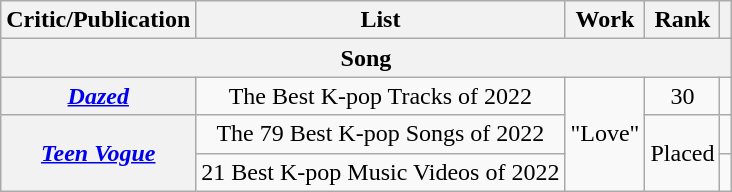<table class="wikitable sortable plainrowheaders">
<tr>
<th>Critic/Publication</th>
<th>List</th>
<th>Work</th>
<th>Rank</th>
<th class="unsortable"></th>
</tr>
<tr>
<th align="center" colspan="5">Song</th>
</tr>
<tr>
<th scope="row"><em><a href='#'>Dazed</a></em></th>
<td align="center">The Best K-pop Tracks of 2022</td>
<td rowspan="3" align="center">"Love"</td>
<td align="center">30</td>
<td align="center"></td>
</tr>
<tr>
<th scope="row" rowspan="2"><em><a href='#'>Teen Vogue</a></em></th>
<td align="center">The 79 Best K-pop Songs of 2022</td>
<td rowspan="2" align="center">Placed</td>
<td align="center"></td>
</tr>
<tr>
<td align="center">21 Best K-pop Music Videos of 2022</td>
<td align="center"></td>
</tr>
</table>
